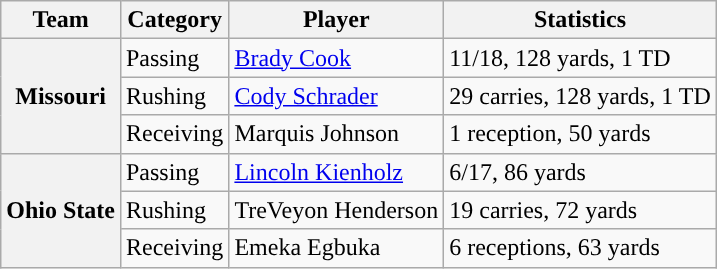<table class="wikitable" style="float:right">
<tr>
<th>Team</th>
<th>Category</th>
<th>Player</th>
<th>Statistics</th>
</tr>
<tr>
<th rowspan=3>Missouri</th>
<td>Passing</td>
<td><a href='#'>Brady Cook</a></td>
<td>11/18, 128 yards, 1 TD</td>
</tr>
<tr>
<td>Rushing</td>
<td><a href='#'>Cody Schrader</a></td>
<td>29 carries, 128 yards, 1 TD</td>
</tr>
<tr>
<td>Receiving</td>
<td>Marquis Johnson</td>
<td>1 reception, 50 yards</td>
</tr>
<tr>
<th rowspan=3>Ohio State</th>
<td>Passing</td>
<td><a href='#'>Lincoln Kienholz</a></td>
<td>6/17, 86 yards</td>
</tr>
<tr>
<td>Rushing</td>
<td>TreVeyon Henderson</td>
<td>19 carries, 72 yards</td>
</tr>
<tr>
<td>Receiving</td>
<td>Emeka Egbuka</td>
<td>6 receptions, 63 yards</td>
</tr>
</table>
